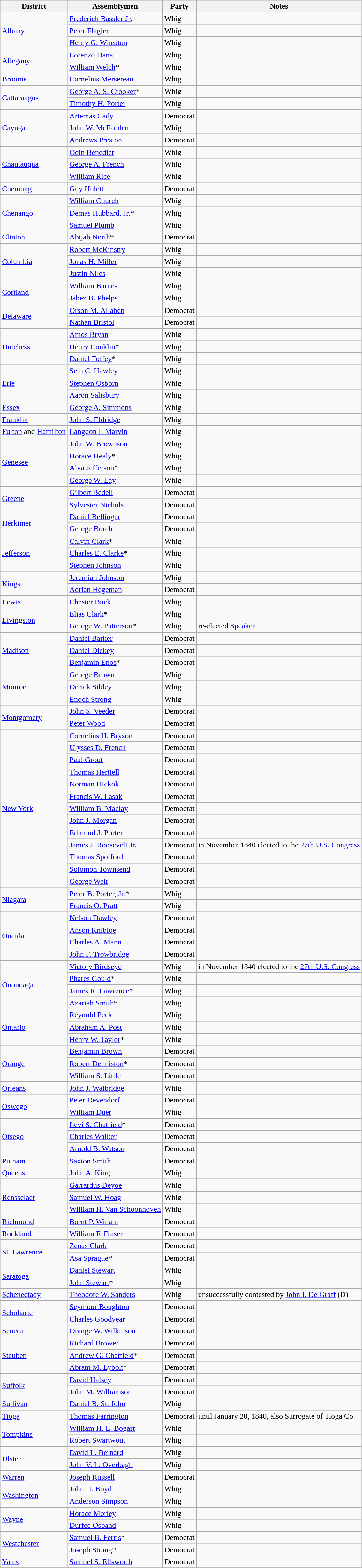<table class=wikitable>
<tr>
<th>District</th>
<th>Assemblymen</th>
<th>Party</th>
<th>Notes</th>
</tr>
<tr>
<td rowspan="3"><a href='#'>Albany</a></td>
<td><a href='#'>Frederick Bassler Jr.</a></td>
<td>Whig</td>
<td></td>
</tr>
<tr>
<td><a href='#'>Peter Flagler</a></td>
<td>Whig</td>
<td></td>
</tr>
<tr>
<td><a href='#'>Henry G. Wheaton</a></td>
<td>Whig</td>
<td></td>
</tr>
<tr>
<td rowspan="2"><a href='#'>Allegany</a></td>
<td><a href='#'>Lorenzo Dana</a></td>
<td>Whig</td>
<td></td>
</tr>
<tr>
<td><a href='#'>William Welch</a>*</td>
<td>Whig</td>
<td></td>
</tr>
<tr>
<td><a href='#'>Broome</a></td>
<td><a href='#'>Cornelius Mersereau</a></td>
<td>Whig</td>
<td></td>
</tr>
<tr>
<td rowspan="2"><a href='#'>Cattaraugus</a></td>
<td><a href='#'>George A. S. Crooker</a>*</td>
<td>Whig</td>
<td></td>
</tr>
<tr>
<td><a href='#'>Timothy H. Porter</a></td>
<td>Whig</td>
<td></td>
</tr>
<tr>
<td rowspan="3"><a href='#'>Cayuga</a></td>
<td><a href='#'>Artemas Cady</a></td>
<td>Democrat</td>
<td></td>
</tr>
<tr>
<td><a href='#'>John W. McFadden</a></td>
<td>Whig</td>
<td></td>
</tr>
<tr>
<td><a href='#'>Andrews Preston</a></td>
<td>Democrat</td>
<td></td>
</tr>
<tr>
<td rowspan="3"><a href='#'>Chautauqua</a></td>
<td><a href='#'>Odin Benedict</a></td>
<td>Whig</td>
<td></td>
</tr>
<tr>
<td><a href='#'>George A. French</a></td>
<td>Whig</td>
<td></td>
</tr>
<tr>
<td><a href='#'>William Rice</a></td>
<td>Whig</td>
<td></td>
</tr>
<tr>
<td><a href='#'>Chemung</a></td>
<td><a href='#'>Guy Hulett</a></td>
<td>Democrat</td>
<td></td>
</tr>
<tr>
<td rowspan="3"><a href='#'>Chenango</a></td>
<td><a href='#'>William Church</a></td>
<td>Whig</td>
<td></td>
</tr>
<tr>
<td><a href='#'>Demas Hubbard, Jr.</a>*</td>
<td>Whig</td>
<td></td>
</tr>
<tr>
<td><a href='#'>Samuel Plumb</a></td>
<td>Whig</td>
<td></td>
</tr>
<tr>
<td><a href='#'>Clinton</a></td>
<td><a href='#'>Abijah North</a>*</td>
<td>Democrat</td>
<td></td>
</tr>
<tr>
<td rowspan="3"><a href='#'>Columbia</a></td>
<td><a href='#'>Robert McKinstry</a></td>
<td>Whig</td>
<td></td>
</tr>
<tr>
<td><a href='#'>Jonas H. Miller</a></td>
<td>Whig</td>
<td></td>
</tr>
<tr>
<td><a href='#'>Justin Niles</a></td>
<td>Whig</td>
<td></td>
</tr>
<tr>
<td rowspan="2"><a href='#'>Cortland</a></td>
<td><a href='#'>William Barnes</a></td>
<td>Whig</td>
<td></td>
</tr>
<tr>
<td><a href='#'>Jabez B. Phelps</a></td>
<td>Whig</td>
<td></td>
</tr>
<tr>
<td rowspan="2"><a href='#'>Delaware</a></td>
<td><a href='#'>Orson M. Allaben</a></td>
<td>Democrat</td>
<td></td>
</tr>
<tr>
<td><a href='#'>Nathan Bristol</a></td>
<td>Democrat</td>
<td></td>
</tr>
<tr>
<td rowspan="3"><a href='#'>Dutchess</a></td>
<td><a href='#'>Amos Bryan</a></td>
<td>Whig</td>
<td></td>
</tr>
<tr>
<td><a href='#'>Henry Conklin</a>*</td>
<td>Whig</td>
<td></td>
</tr>
<tr>
<td><a href='#'>Daniel Toffey</a>*</td>
<td>Whig</td>
<td></td>
</tr>
<tr>
<td rowspan="3"><a href='#'>Erie</a></td>
<td><a href='#'>Seth C. Hawley</a></td>
<td>Whig</td>
<td></td>
</tr>
<tr>
<td><a href='#'>Stephen Osborn</a></td>
<td>Whig</td>
<td></td>
</tr>
<tr>
<td><a href='#'>Aaron Salisbury</a></td>
<td>Whig</td>
<td></td>
</tr>
<tr>
<td><a href='#'>Essex</a></td>
<td><a href='#'>George A. Simmons</a></td>
<td>Whig</td>
<td></td>
</tr>
<tr>
<td><a href='#'>Franklin</a></td>
<td><a href='#'>John S. Eldridge</a></td>
<td>Whig</td>
<td></td>
</tr>
<tr>
<td><a href='#'>Fulton</a> and <a href='#'>Hamilton</a></td>
<td><a href='#'>Langdon I. Marvin</a></td>
<td>Whig</td>
<td></td>
</tr>
<tr>
<td rowspan="4"><a href='#'>Genesee</a></td>
<td><a href='#'>John W. Brownson</a></td>
<td>Whig</td>
<td></td>
</tr>
<tr>
<td><a href='#'>Horace Healy</a>*</td>
<td>Whig</td>
<td></td>
</tr>
<tr>
<td><a href='#'>Alva Jefferson</a>*</td>
<td>Whig</td>
<td></td>
</tr>
<tr>
<td><a href='#'>George W. Lay</a></td>
<td>Whig</td>
<td></td>
</tr>
<tr>
<td rowspan="2"><a href='#'>Greene</a></td>
<td><a href='#'>Gilbert Bedell</a></td>
<td>Democrat</td>
<td></td>
</tr>
<tr>
<td><a href='#'>Sylvester Nichols</a></td>
<td>Democrat</td>
<td></td>
</tr>
<tr>
<td rowspan="2"><a href='#'>Herkimer</a></td>
<td><a href='#'>Daniel Bellinger</a></td>
<td>Democrat</td>
<td></td>
</tr>
<tr>
<td><a href='#'>George Burch</a></td>
<td>Democrat</td>
<td></td>
</tr>
<tr>
<td rowspan="3"><a href='#'>Jefferson</a></td>
<td><a href='#'>Calvin Clark</a>*</td>
<td>Whig</td>
<td></td>
</tr>
<tr>
<td><a href='#'>Charles E. Clarke</a>*</td>
<td>Whig</td>
<td></td>
</tr>
<tr>
<td><a href='#'>Stephen Johnson</a></td>
<td>Whig</td>
<td></td>
</tr>
<tr>
<td rowspan="2"><a href='#'>Kings</a></td>
<td><a href='#'>Jeremiah Johnson</a></td>
<td>Whig</td>
<td></td>
</tr>
<tr>
<td><a href='#'>Adrian Hegeman</a></td>
<td>Democrat</td>
<td></td>
</tr>
<tr>
<td><a href='#'>Lewis</a></td>
<td><a href='#'>Chester Buck</a></td>
<td>Whig</td>
<td></td>
</tr>
<tr>
<td rowspan="2"><a href='#'>Livingston</a></td>
<td><a href='#'>Elias Clark</a>*</td>
<td>Whig</td>
<td></td>
</tr>
<tr>
<td><a href='#'>George W. Patterson</a>*</td>
<td>Whig</td>
<td>re-elected <a href='#'>Speaker</a></td>
</tr>
<tr>
<td rowspan="3"><a href='#'>Madison</a></td>
<td><a href='#'>Daniel Barker</a></td>
<td>Democrat</td>
<td></td>
</tr>
<tr>
<td><a href='#'>Daniel Dickey</a></td>
<td>Democrat</td>
<td></td>
</tr>
<tr>
<td><a href='#'>Benjamin Enos</a>*</td>
<td>Democrat</td>
<td></td>
</tr>
<tr>
<td rowspan="3"><a href='#'>Monroe</a></td>
<td><a href='#'>George Brown</a></td>
<td>Whig</td>
<td></td>
</tr>
<tr>
<td><a href='#'>Derick Sibley</a></td>
<td>Whig</td>
<td></td>
</tr>
<tr>
<td><a href='#'>Enoch Strong</a></td>
<td>Whig</td>
<td></td>
</tr>
<tr>
<td rowspan="2"><a href='#'>Montgomery</a></td>
<td><a href='#'>John S. Veeder</a></td>
<td>Democrat</td>
<td></td>
</tr>
<tr>
<td><a href='#'>Peter Wood</a></td>
<td>Democrat</td>
<td></td>
</tr>
<tr>
<td rowspan="13"><a href='#'>New York</a></td>
<td><a href='#'>Cornelius H. Bryson</a></td>
<td>Democrat</td>
<td></td>
</tr>
<tr>
<td><a href='#'>Ulysses D. French</a></td>
<td>Democrat</td>
<td></td>
</tr>
<tr>
<td><a href='#'>Paul Grout</a></td>
<td>Democrat</td>
<td></td>
</tr>
<tr>
<td><a href='#'>Thomas Herttell</a></td>
<td>Democrat</td>
<td></td>
</tr>
<tr>
<td><a href='#'>Norman Hickok</a></td>
<td>Democrat</td>
<td></td>
</tr>
<tr>
<td><a href='#'>Francis W. Lasak</a></td>
<td>Democrat</td>
<td></td>
</tr>
<tr>
<td><a href='#'>William B. Maclay</a></td>
<td>Democrat</td>
<td></td>
</tr>
<tr>
<td><a href='#'>John J. Morgan</a></td>
<td>Democrat</td>
<td></td>
</tr>
<tr>
<td><a href='#'>Edmund J. Porter</a></td>
<td>Democrat</td>
<td></td>
</tr>
<tr>
<td><a href='#'>James J. Roosevelt Jr.</a></td>
<td>Democrat</td>
<td>in November 1840 elected to the <a href='#'>27th U.S. Congress</a></td>
</tr>
<tr>
<td><a href='#'>Thomas Spofford</a></td>
<td>Democrat</td>
<td></td>
</tr>
<tr>
<td><a href='#'>Solomon Townsend</a></td>
<td>Democrat</td>
<td></td>
</tr>
<tr>
<td><a href='#'>George Weir</a></td>
<td>Democrat</td>
<td></td>
</tr>
<tr>
<td rowspan="2"><a href='#'>Niagara</a></td>
<td><a href='#'>Peter B. Porter, Jr.</a>*</td>
<td>Whig</td>
<td></td>
</tr>
<tr>
<td><a href='#'>Francis O. Pratt</a></td>
<td>Whig</td>
<td></td>
</tr>
<tr>
<td rowspan="4"><a href='#'>Oneida</a></td>
<td><a href='#'>Nelson Dawley</a></td>
<td>Democrat</td>
<td></td>
</tr>
<tr>
<td><a href='#'>Anson Knibloe</a></td>
<td>Democrat</td>
<td></td>
</tr>
<tr>
<td><a href='#'>Charles A. Mann</a></td>
<td>Democrat</td>
<td></td>
</tr>
<tr>
<td><a href='#'>John F. Trowbridge</a></td>
<td>Democrat</td>
<td></td>
</tr>
<tr>
<td rowspan="4"><a href='#'>Onondaga</a></td>
<td><a href='#'>Victory Birdseye</a></td>
<td>Whig</td>
<td>in November 1840 elected to the <a href='#'>27th U.S. Congress</a></td>
</tr>
<tr>
<td><a href='#'>Phares Gould</a>*</td>
<td>Whig</td>
<td></td>
</tr>
<tr>
<td><a href='#'>James R. Lawrence</a>*</td>
<td>Whig</td>
<td></td>
</tr>
<tr>
<td><a href='#'>Azariah Smith</a>*</td>
<td>Whig</td>
<td></td>
</tr>
<tr>
<td rowspan="3"><a href='#'>Ontario</a></td>
<td><a href='#'>Reynold Peck</a></td>
<td>Whig</td>
<td></td>
</tr>
<tr>
<td><a href='#'>Abraham A. Post</a></td>
<td>Whig</td>
<td></td>
</tr>
<tr>
<td><a href='#'>Henry W. Taylor</a>*</td>
<td>Whig</td>
<td></td>
</tr>
<tr>
<td rowspan="3"><a href='#'>Orange</a></td>
<td><a href='#'>Benjamin Brown</a></td>
<td>Democrat</td>
<td></td>
</tr>
<tr>
<td><a href='#'>Robert Denniston</a>*</td>
<td>Democrat</td>
<td></td>
</tr>
<tr>
<td><a href='#'>William S. Little</a></td>
<td>Democrat</td>
<td></td>
</tr>
<tr>
<td><a href='#'>Orleans</a></td>
<td><a href='#'>John J. Walbridge</a></td>
<td>Whig</td>
<td></td>
</tr>
<tr>
<td rowspan="2"><a href='#'>Oswego</a></td>
<td><a href='#'>Peter Devendorf</a></td>
<td>Democrat</td>
<td></td>
</tr>
<tr>
<td><a href='#'>William Duer</a></td>
<td>Whig</td>
<td></td>
</tr>
<tr>
<td rowspan="3"><a href='#'>Otsego</a></td>
<td><a href='#'>Levi S. Chatfield</a>*</td>
<td>Democrat</td>
<td></td>
</tr>
<tr>
<td><a href='#'>Charles Walker</a></td>
<td>Democrat</td>
<td></td>
</tr>
<tr>
<td><a href='#'>Arnold B. Watson</a></td>
<td>Democrat</td>
<td></td>
</tr>
<tr>
<td><a href='#'>Putnam</a></td>
<td><a href='#'>Saxton Smith</a></td>
<td>Democrat</td>
<td></td>
</tr>
<tr>
<td><a href='#'>Queens</a></td>
<td><a href='#'>John A. King</a></td>
<td>Whig</td>
<td></td>
</tr>
<tr>
<td rowspan="3"><a href='#'>Rensselaer</a></td>
<td><a href='#'>Garrardus Deyoe</a></td>
<td>Whig</td>
<td></td>
</tr>
<tr>
<td><a href='#'>Samuel W. Hoag</a></td>
<td>Whig</td>
<td></td>
</tr>
<tr>
<td><a href='#'>William H. Van Schoonhoven</a></td>
<td>Whig</td>
<td></td>
</tr>
<tr>
<td><a href='#'>Richmond</a></td>
<td><a href='#'>Bornt P. Winant</a></td>
<td>Democrat</td>
<td></td>
</tr>
<tr>
<td><a href='#'>Rockland</a></td>
<td><a href='#'>William F. Fraser</a></td>
<td>Democrat</td>
<td></td>
</tr>
<tr>
<td rowspan="2"><a href='#'>St. Lawrence</a></td>
<td><a href='#'>Zenas Clark</a></td>
<td>Democrat</td>
<td></td>
</tr>
<tr>
<td><a href='#'>Asa Sprague</a>*</td>
<td>Democrat</td>
<td></td>
</tr>
<tr>
<td rowspan="2"><a href='#'>Saratoga</a></td>
<td><a href='#'>Daniel Stewart</a></td>
<td>Whig</td>
<td></td>
</tr>
<tr>
<td><a href='#'>John Stewart</a>*</td>
<td>Whig</td>
<td></td>
</tr>
<tr>
<td><a href='#'>Schenectady</a></td>
<td><a href='#'>Theodore W. Sanders</a></td>
<td>Whig</td>
<td>unsuccessfully contested by <a href='#'>John I. De Graff</a> (D)</td>
</tr>
<tr>
<td rowspan="2"><a href='#'>Schoharie</a></td>
<td><a href='#'>Seymour Boughton</a></td>
<td>Democrat</td>
<td></td>
</tr>
<tr>
<td><a href='#'>Charles Goodyear</a></td>
<td>Democrat</td>
<td></td>
</tr>
<tr>
<td><a href='#'>Seneca</a></td>
<td><a href='#'>Orange W. Wilkinson</a></td>
<td>Democrat</td>
<td></td>
</tr>
<tr>
<td rowspan="3"><a href='#'>Steuben</a></td>
<td><a href='#'>Richard Brower</a></td>
<td>Democrat</td>
<td></td>
</tr>
<tr>
<td><a href='#'>Andrew G. Chatfield</a>*</td>
<td>Democrat</td>
<td></td>
</tr>
<tr>
<td><a href='#'>Abram M. Lybolt</a>*</td>
<td>Democrat</td>
<td></td>
</tr>
<tr>
<td rowspan="2"><a href='#'>Suffolk</a></td>
<td><a href='#'>David Halsey</a></td>
<td>Democrat</td>
<td></td>
</tr>
<tr>
<td><a href='#'>John M. Williamson</a></td>
<td>Democrat</td>
<td></td>
</tr>
<tr>
<td><a href='#'>Sullivan</a></td>
<td><a href='#'>Daniel B. St. John</a></td>
<td>Whig</td>
<td></td>
</tr>
<tr>
<td><a href='#'>Tioga</a></td>
<td><a href='#'>Thomas Farrington</a></td>
<td>Democrat</td>
<td>until January 20, 1840, also Surrogate of Tioga Co.</td>
</tr>
<tr>
<td rowspan="2"><a href='#'>Tompkins</a></td>
<td><a href='#'>William H. L. Bogart</a></td>
<td>Whig</td>
<td></td>
</tr>
<tr>
<td><a href='#'>Robert Swartwout</a></td>
<td>Whig</td>
<td></td>
</tr>
<tr>
<td rowspan="2"><a href='#'>Ulster</a></td>
<td><a href='#'>David L. Bernard</a></td>
<td>Whig</td>
<td></td>
</tr>
<tr>
<td><a href='#'>John V. L. Overbagh</a></td>
<td>Whig</td>
<td></td>
</tr>
<tr>
<td><a href='#'>Warren</a></td>
<td><a href='#'>Joseph Russell</a></td>
<td>Democrat</td>
<td></td>
</tr>
<tr>
<td rowspan="2"><a href='#'>Washington</a></td>
<td><a href='#'>John H. Boyd</a></td>
<td>Whig</td>
<td></td>
</tr>
<tr>
<td><a href='#'>Anderson Simpson</a></td>
<td>Whig</td>
<td></td>
</tr>
<tr>
<td rowspan="2"><a href='#'>Wayne</a></td>
<td><a href='#'>Horace Morley</a></td>
<td>Whig</td>
<td></td>
</tr>
<tr>
<td><a href='#'>Durfee Osband</a></td>
<td>Whig</td>
<td></td>
</tr>
<tr>
<td rowspan="2"><a href='#'>Westchester</a></td>
<td><a href='#'>Samuel B. Ferris</a>*</td>
<td>Democrat</td>
<td></td>
</tr>
<tr>
<td><a href='#'>Joseph Strang</a>*</td>
<td>Democrat</td>
<td></td>
</tr>
<tr>
<td><a href='#'>Yates</a></td>
<td><a href='#'>Samuel S. Ellsworth</a></td>
<td>Democrat</td>
<td></td>
</tr>
<tr>
</tr>
</table>
